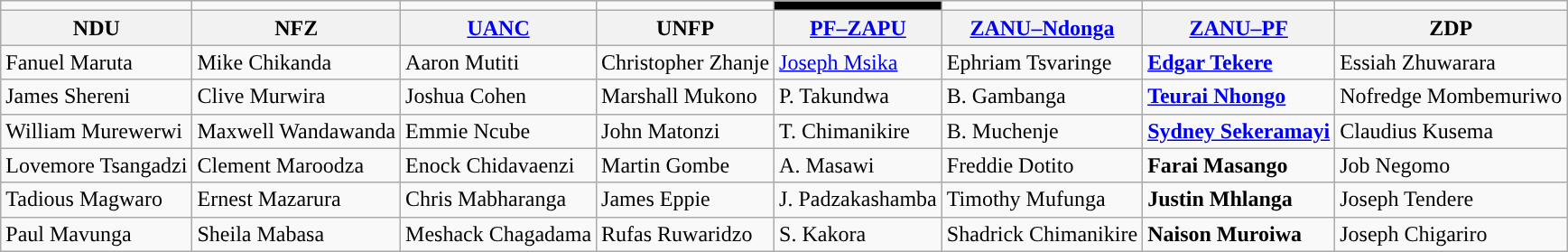<table class="wikitable">
<tr>
<td></td>
<td></td>
<td style="background-color: "></td>
<td style="background-color: "></td>
<td style="background-color:#000000"></td>
<td></td>
<td style="background-color: "></td>
<td></td>
</tr>
<tr>
<th>NDU</th>
<th>NFZ</th>
<th><a href='#'>UANC</a></th>
<th>UNFP</th>
<th><a href='#'>PF–ZAPU</a></th>
<th><a href='#'>ZANU–Ndonga</a></th>
<th><a href='#'>ZANU–PF</a></th>
<th>ZDP</th>
</tr>
<tr>
<td>Fanuel Maruta</td>
<td>Mike Chikanda</td>
<td>Aaron Mutiti</td>
<td>Christopher Zhanje</td>
<td><a href='#'>Joseph Msika</a></td>
<td>Ephriam Tsvaringe</td>
<td><strong><a href='#'>Edgar Tekere</a></strong></td>
<td>Essiah Zhuwarara</td>
</tr>
<tr>
<td>James Shereni</td>
<td>Clive Murwira</td>
<td>Joshua Cohen</td>
<td>Marshall Mukono</td>
<td>P. Takundwa</td>
<td>B. Gambanga</td>
<td><a href='#'><strong>Teurai Nhongo</strong></a></td>
<td>Nofredge Mombemuriwo</td>
</tr>
<tr>
<td>William Murewerwi</td>
<td>Maxwell Wandawanda</td>
<td>Emmie Ncube</td>
<td>John Matonzi</td>
<td>T. Chimanikire</td>
<td>B. Muchenje</td>
<td><strong><a href='#'>Sydney Sekeramayi</a></strong></td>
<td>Claudius Kusema</td>
</tr>
<tr>
<td>Lovemore Tsangadzi</td>
<td>Clement Maroodza</td>
<td>Enock Chidavaenzi</td>
<td>Martin Gombe</td>
<td>A. Masawi</td>
<td>Freddie Dotito</td>
<td><strong>Farai Masango</strong></td>
<td>Job Negomo</td>
</tr>
<tr>
<td>Tadious Magwaro</td>
<td>Ernest Mazarura</td>
<td>Chris Mabharanga</td>
<td>James Eppie</td>
<td>J. Padzakashamba</td>
<td>Timothy Mufunga</td>
<td><strong>Justin Mhlanga</strong></td>
<td>Joseph Tendere</td>
</tr>
<tr>
<td>Paul Mavunga</td>
<td>Sheila Mabasa</td>
<td>Meshack Chagadama</td>
<td>Rufas Ruwaridzo</td>
<td>S. Kakora</td>
<td>Shadrick Chimanikire</td>
<td><strong>Naison Muroiwa</strong></td>
<td>Joseph Chigariro</td>
</tr>
</table>
